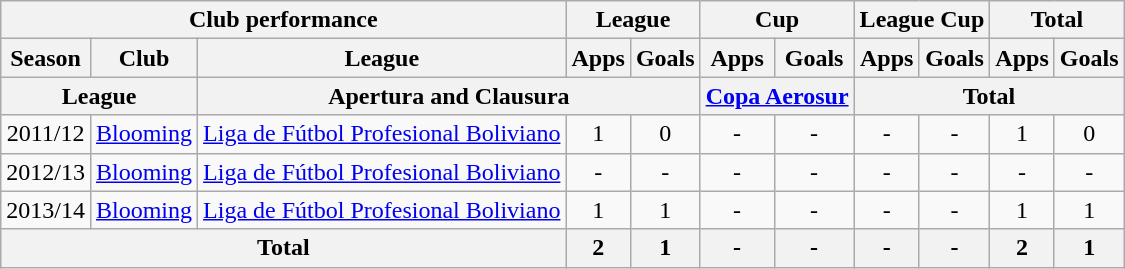<table class="wikitable" style="text-align:center;">
<tr>
<th colspan=3>Club performance</th>
<th colspan=2>League</th>
<th colspan=2>Cup</th>
<th colspan=2>League Cup</th>
<th colspan=2>Total</th>
</tr>
<tr>
<th>Season</th>
<th>Club</th>
<th>League</th>
<th>Apps</th>
<th>Goals</th>
<th>Apps</th>
<th>Goals</th>
<th>Apps</th>
<th>Goals</th>
<th>Apps</th>
<th>Goals</th>
</tr>
<tr>
<th colspan=2>League</th>
<th colspan=3>Apertura and Clausura</th>
<th colspan=2><a href='#'>Copa Aerosur</a></th>
<th colspan=6>Total</th>
</tr>
<tr>
<td>2011/12</td>
<td><a href='#'>Blooming</a></td>
<td><a href='#'>Liga de Fútbol Profesional Boliviano</a></td>
<td>1</td>
<td>0</td>
<td>-</td>
<td>-</td>
<td>-</td>
<td>-</td>
<td>1</td>
<td>0</td>
</tr>
<tr>
<td>2012/13</td>
<td><a href='#'>Blooming</a></td>
<td><a href='#'>Liga de Fútbol Profesional Boliviano</a></td>
<td>-</td>
<td>-</td>
<td>-</td>
<td>-</td>
<td>-</td>
<td>-</td>
<td>-</td>
<td>-</td>
</tr>
<tr>
<td>2013/14</td>
<td><a href='#'>Blooming</a></td>
<td><a href='#'>Liga de Fútbol Profesional Boliviano</a></td>
<td>1</td>
<td>1</td>
<td>-</td>
<td>-</td>
<td>-</td>
<td>-</td>
<td>1</td>
<td>1</td>
</tr>
<tr>
<th colspan=3>Total</th>
<th>2</th>
<th>1</th>
<th>-</th>
<th>-</th>
<th>-</th>
<th>-</th>
<th>2</th>
<th>1</th>
</tr>
</table>
